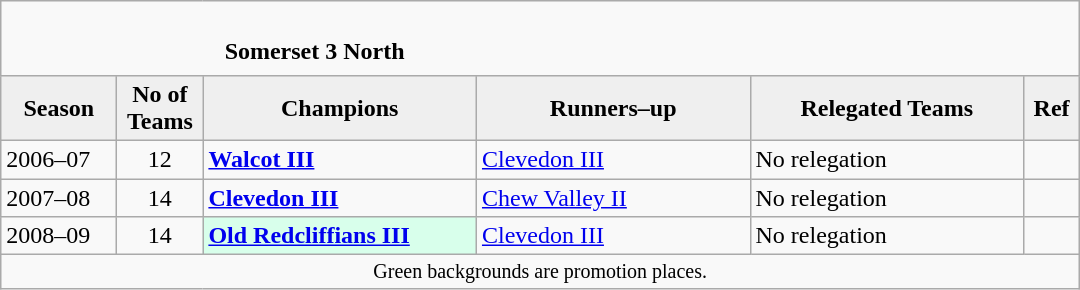<table class="wikitable" style="text-align: left;">
<tr>
<td colspan="11" cellpadding="0" cellspacing="0"><br><table border="0" style="width:100%;" cellpadding="0" cellspacing="0">
<tr>
<td style="width:20%; border:0;"></td>
<td style="border:0;"><strong>Somerset 3 North</strong></td>
<td style="width:20%; border:0;"></td>
</tr>
</table>
</td>
</tr>
<tr>
<th style="background:#efefef; width:70px;">Season</th>
<th style="background:#efefef; width:50px;">No of Teams</th>
<th style="background:#efefef; width:175px;">Champions</th>
<th style="background:#efefef; width:175px;">Runners–up</th>
<th style="background:#efefef; width:175px;">Relegated Teams</th>
<th style="background:#efefef; width:30px;">Ref</th>
</tr>
<tr align=left>
<td>2006–07</td>
<td style="text-align: center;">12</td>
<td><strong><a href='#'>Walcot III</a></strong></td>
<td><a href='#'>Clevedon III</a></td>
<td>No relegation</td>
<td></td>
</tr>
<tr>
<td>2007–08</td>
<td style="text-align: center;">14</td>
<td><strong><a href='#'>Clevedon III</a></strong></td>
<td><a href='#'>Chew Valley II</a></td>
<td>No relegation</td>
<td></td>
</tr>
<tr>
<td>2008–09</td>
<td style="text-align: center;">14</td>
<td style="background:#d8ffeb;"><strong><a href='#'>Old Redcliffians III</a></strong></td>
<td><a href='#'>Clevedon III</a></td>
<td>No relegation</td>
<td></td>
</tr>
<tr>
<td colspan="15"  style="border:0; font-size:smaller; text-align:center;">Green backgrounds are promotion places.</td>
</tr>
</table>
